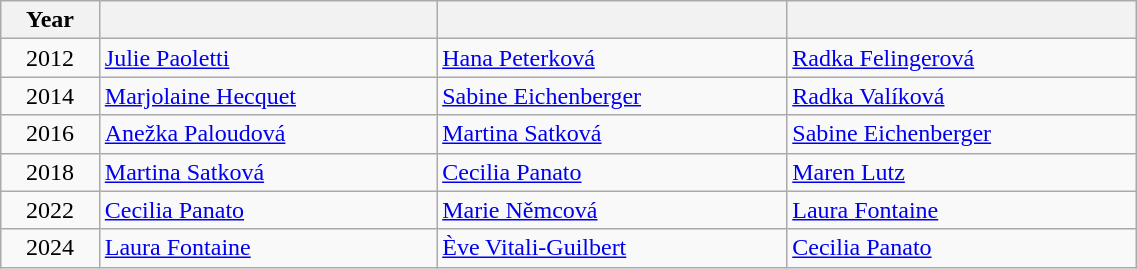<table class="wikitable" width=60% style="font-size:100%; text-align:left;">
<tr>
<th>Year</th>
<th></th>
<th></th>
<th></th>
</tr>
<tr>
<td align=center>2012</td>
<td> <a href='#'>Julie Paoletti</a></td>
<td> <a href='#'>Hana Peterková</a></td>
<td> <a href='#'>Radka Felingerová</a></td>
</tr>
<tr>
<td align=center>2014</td>
<td> <a href='#'>Marjolaine Hecquet</a></td>
<td> <a href='#'>Sabine Eichenberger</a></td>
<td> <a href='#'>Radka Valíková</a></td>
</tr>
<tr>
<td align=center>2016</td>
<td> <a href='#'>Anežka Paloudová</a></td>
<td> <a href='#'>Martina Satková</a></td>
<td> <a href='#'>Sabine Eichenberger</a></td>
</tr>
<tr>
<td align=center>2018</td>
<td> <a href='#'>Martina Satková</a></td>
<td> <a href='#'>Cecilia Panato</a></td>
<td> <a href='#'>Maren Lutz</a></td>
</tr>
<tr>
<td align=center>2022</td>
<td> <a href='#'>Cecilia Panato</a></td>
<td> <a href='#'>Marie Němcová</a></td>
<td> <a href='#'>Laura Fontaine</a></td>
</tr>
<tr>
<td align=center>2024</td>
<td> <a href='#'>Laura Fontaine</a></td>
<td> <a href='#'>Ève Vitali-Guilbert</a></td>
<td> <a href='#'>Cecilia Panato</a></td>
</tr>
</table>
